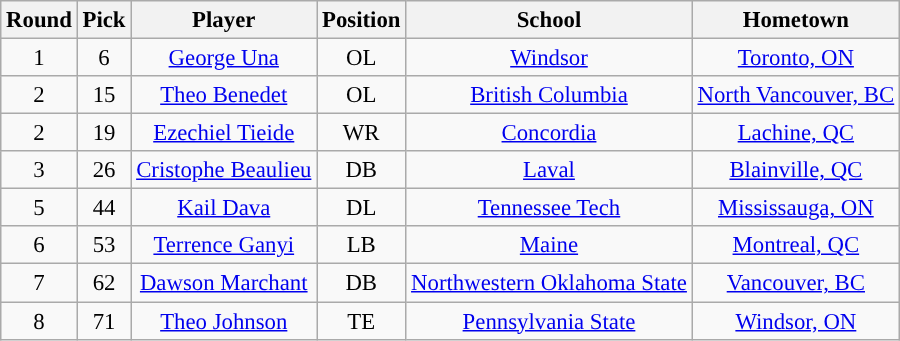<table class="wikitable" style="font-size: 95%;">
<tr>
<th scope="col">Round</th>
<th scope="col">Pick</th>
<th scope="col">Player</th>
<th scope="col">Position</th>
<th scope="col">School</th>
<th scope="col">Hometown</th>
</tr>
<tr align="center">
<td align=center>1</td>
<td>6</td>
<td><a href='#'>George Una</a></td>
<td>OL</td>
<td><a href='#'>Windsor</a></td>
<td><a href='#'>Toronto, ON</a></td>
</tr>
<tr align="center">
<td align=center>2</td>
<td>15</td>
<td><a href='#'>Theo Benedet</a></td>
<td>OL</td>
<td><a href='#'>British Columbia</a></td>
<td><a href='#'>North Vancouver, BC</a></td>
</tr>
<tr align="center">
<td align=center>2</td>
<td>19</td>
<td><a href='#'>Ezechiel Tieide</a></td>
<td>WR</td>
<td><a href='#'>Concordia</a></td>
<td><a href='#'>Lachine, QC</a></td>
</tr>
<tr align="center">
<td align=center>3</td>
<td>26</td>
<td><a href='#'>Cristophe Beaulieu</a></td>
<td>DB</td>
<td><a href='#'>Laval</a></td>
<td><a href='#'>Blainville, QC</a></td>
</tr>
<tr align="center">
<td align=center>5</td>
<td>44</td>
<td><a href='#'>Kail Dava</a></td>
<td>DL</td>
<td><a href='#'>Tennessee Tech</a></td>
<td><a href='#'>Mississauga, ON</a></td>
</tr>
<tr align="center">
<td align=center>6</td>
<td>53</td>
<td><a href='#'>Terrence Ganyi</a></td>
<td>LB</td>
<td><a href='#'>Maine</a></td>
<td><a href='#'>Montreal, QC</a></td>
</tr>
<tr align="center">
<td align=center>7</td>
<td>62</td>
<td><a href='#'>Dawson Marchant</a></td>
<td>DB</td>
<td><a href='#'>Northwestern Oklahoma State</a></td>
<td><a href='#'>Vancouver, BC</a></td>
</tr>
<tr align="center">
<td align=center>8</td>
<td>71</td>
<td><a href='#'>Theo Johnson</a></td>
<td>TE</td>
<td><a href='#'>Pennsylvania State</a></td>
<td><a href='#'>Windsor, ON</a></td>
</tr>
</table>
